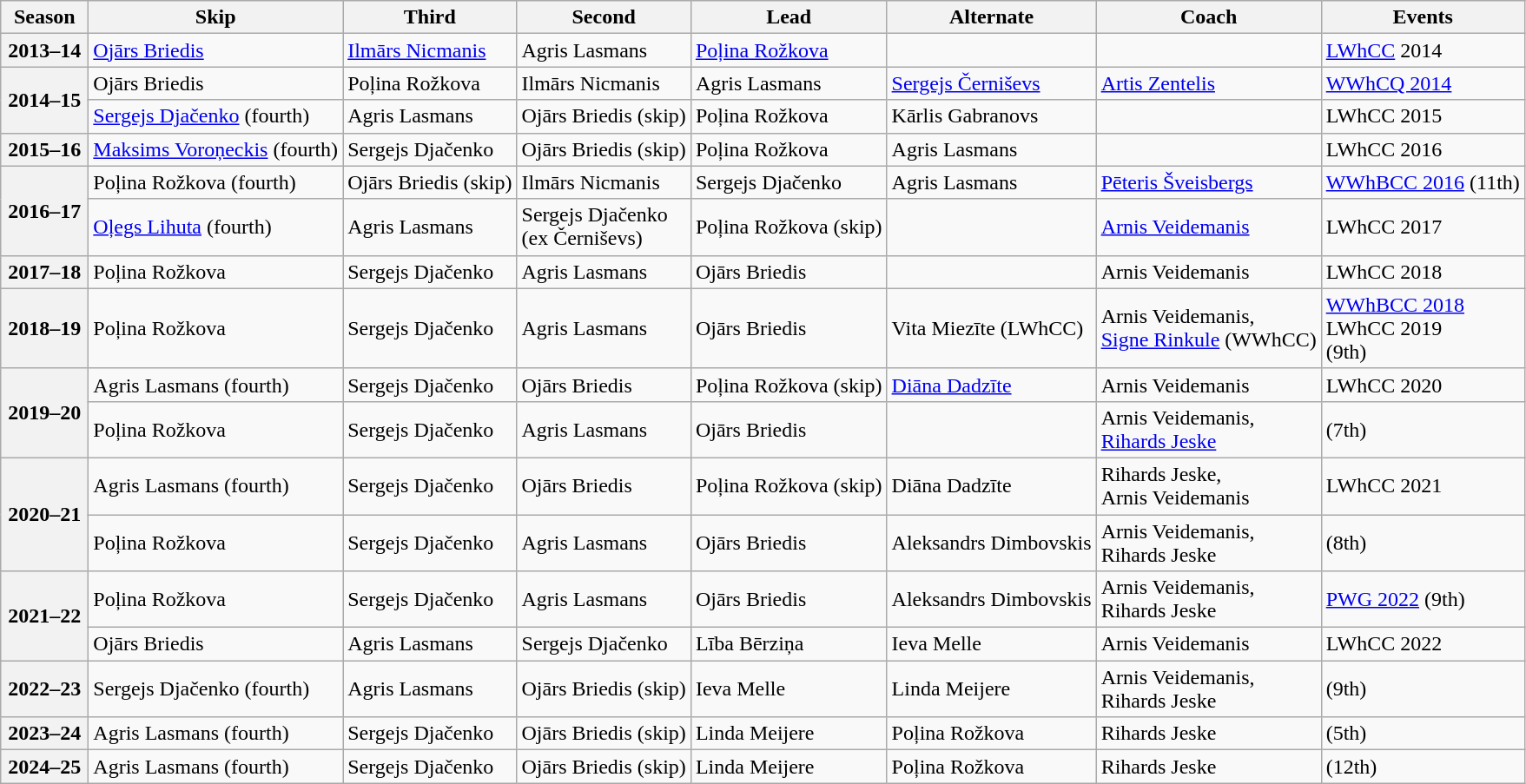<table class="wikitable">
<tr>
<th scope="col" width=60>Season</th>
<th scope="col">Skip</th>
<th scope="col">Third</th>
<th scope="col">Second</th>
<th scope="col">Lead</th>
<th scope="col">Alternate</th>
<th scope="col">Coach</th>
<th scope="col">Events</th>
</tr>
<tr>
<th scope="row">2013–14</th>
<td><a href='#'>Ojārs Briedis</a></td>
<td><a href='#'>Ilmārs Nicmanis</a></td>
<td>Agris Lasmans</td>
<td><a href='#'>Poļina Rožkova</a></td>
<td></td>
<td></td>
<td><a href='#'>LWhCC</a> 2014 </td>
</tr>
<tr>
<th scope="row" rowspan="2">2014–15</th>
<td>Ojārs Briedis</td>
<td>Poļina Rožkova</td>
<td>Ilmārs Nicmanis</td>
<td>Agris Lasmans</td>
<td><a href='#'>Sergejs Černiševs</a></td>
<td><a href='#'>Artis Zentelis</a></td>
<td><a href='#'>WWhCQ 2014</a> </td>
</tr>
<tr>
<td><a href='#'>Sergejs Djačenko</a> (fourth)</td>
<td>Agris Lasmans</td>
<td>Ojārs Briedis (skip)</td>
<td>Poļina Rožkova</td>
<td>Kārlis Gabranovs</td>
<td></td>
<td>LWhCC 2015 </td>
</tr>
<tr>
<th scope="row">2015–16</th>
<td><a href='#'>Maksims Voroņeckis</a> (fourth)</td>
<td>Sergejs Djačenko</td>
<td>Ojārs Briedis (skip)</td>
<td>Poļina Rožkova</td>
<td>Agris Lasmans</td>
<td></td>
<td>LWhCC 2016 </td>
</tr>
<tr>
<th scope="row" rowspan="2">2016–17</th>
<td>Poļina Rožkova (fourth)</td>
<td>Ojārs Briedis (skip)</td>
<td>Ilmārs Nicmanis</td>
<td>Sergejs Djačenko</td>
<td>Agris Lasmans</td>
<td><a href='#'>Pēteris Šveisbergs</a></td>
<td><a href='#'>WWhBCC 2016</a> (11th)</td>
</tr>
<tr>
<td><a href='#'>Oļegs Lihuta</a> (fourth)</td>
<td>Agris Lasmans</td>
<td>Sergejs Djačenko<br>(ex Černiševs)</td>
<td>Poļina Rožkova (skip)</td>
<td></td>
<td><a href='#'>Arnis Veidemanis</a></td>
<td>LWhCC 2017 </td>
</tr>
<tr>
<th scope="row">2017–18</th>
<td>Poļina Rožkova</td>
<td>Sergejs Djačenko</td>
<td>Agris Lasmans</td>
<td>Ojārs Briedis</td>
<td></td>
<td>Arnis Veidemanis</td>
<td>LWhCC 2018 </td>
</tr>
<tr>
<th scope="row">2018–19</th>
<td>Poļina Rožkova</td>
<td>Sergejs Djačenko</td>
<td>Agris Lasmans</td>
<td>Ojārs Briedis</td>
<td>Vita Miezīte (LWhCC)</td>
<td>Arnis Veidemanis,<br><a href='#'>Signe Rinkule</a> (WWhCC)</td>
<td><a href='#'>WWhBCC 2018</a> <br>LWhCC 2019 <br> (9th)</td>
</tr>
<tr>
<th scope="row" rowspan="2">2019–20</th>
<td>Agris Lasmans (fourth)</td>
<td>Sergejs Djačenko</td>
<td>Ojārs Briedis</td>
<td>Poļina Rožkova (skip)</td>
<td><a href='#'>Diāna Dadzīte</a></td>
<td>Arnis Veidemanis</td>
<td>LWhCC 2020 </td>
</tr>
<tr>
<td>Poļina Rožkova</td>
<td>Sergejs Djačenko</td>
<td>Agris Lasmans</td>
<td>Ojārs Briedis</td>
<td></td>
<td>Arnis Veidemanis,<br><a href='#'>Rihards Jeske</a></td>
<td> (7th)</td>
</tr>
<tr>
<th scope="row" rowspan="2">2020–21</th>
<td>Agris Lasmans (fourth)</td>
<td>Sergejs Djačenko</td>
<td>Ojārs Briedis</td>
<td>Poļina Rožkova (skip)</td>
<td>Diāna Dadzīte</td>
<td>Rihards Jeske,<br>Arnis Veidemanis</td>
<td>LWhCC 2021 </td>
</tr>
<tr>
<td>Poļina Rožkova</td>
<td>Sergejs Djačenko</td>
<td>Agris Lasmans</td>
<td>Ojārs Briedis</td>
<td>Aleksandrs Dimbovskis</td>
<td>Arnis Veidemanis,<br>Rihards Jeske</td>
<td> (8th)</td>
</tr>
<tr>
<th scope="row" rowspan="2">2021–22</th>
<td>Poļina Rožkova</td>
<td>Sergejs Djačenko</td>
<td>Agris Lasmans</td>
<td>Ojārs Briedis</td>
<td>Aleksandrs Dimbovskis</td>
<td>Arnis Veidemanis,<br>Rihards Jeske</td>
<td><a href='#'>PWG 2022</a> (9th)</td>
</tr>
<tr>
<td>Ojārs Briedis</td>
<td>Agris Lasmans</td>
<td>Sergejs Djačenko</td>
<td>Lība Bērziņa</td>
<td>Ieva Melle</td>
<td>Arnis Veidemanis</td>
<td>LWhCC 2022 </td>
</tr>
<tr>
<th scope="row">2022–23</th>
<td>Sergejs Djačenko (fourth)</td>
<td>Agris Lasmans</td>
<td>Ojārs Briedis (skip)</td>
<td>Ieva Melle</td>
<td>Linda Meijere</td>
<td>Arnis Veidemanis,<br>Rihards Jeske</td>
<td> (9th)</td>
</tr>
<tr>
<th scope="row">2023–24</th>
<td>Agris Lasmans (fourth)</td>
<td>Sergejs Djačenko</td>
<td>Ojārs Briedis (skip)</td>
<td>Linda Meijere</td>
<td>Poļina Rožkova</td>
<td>Rihards Jeske</td>
<td> (5th)</td>
</tr>
<tr>
<th scope="row">2024–25</th>
<td>Agris Lasmans (fourth)</td>
<td>Sergejs Djačenko</td>
<td>Ojārs Briedis (skip)</td>
<td>Linda Meijere</td>
<td>Poļina Rožkova</td>
<td>Rihards Jeske</td>
<td> (12th)</td>
</tr>
</table>
